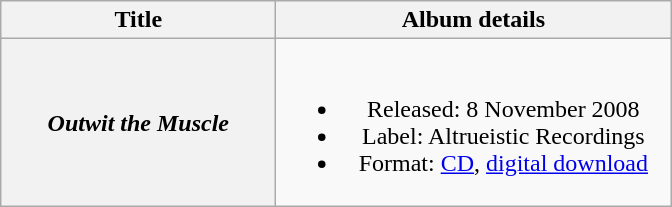<table class="wikitable plainrowheaders" style="text-align:center;">
<tr>
<th scope="col"  style="width:11em;">Title</th>
<th scope="col"  style="width:16em;">Album details</th>
</tr>
<tr>
<th scope="row"><em>Outwit the Muscle</em></th>
<td><br><ul><li>Released: 8 November 2008</li><li>Label: Altrueistic Recordings</li><li>Format: <a href='#'>CD</a>, <a href='#'>digital download</a></li></ul></td>
</tr>
</table>
